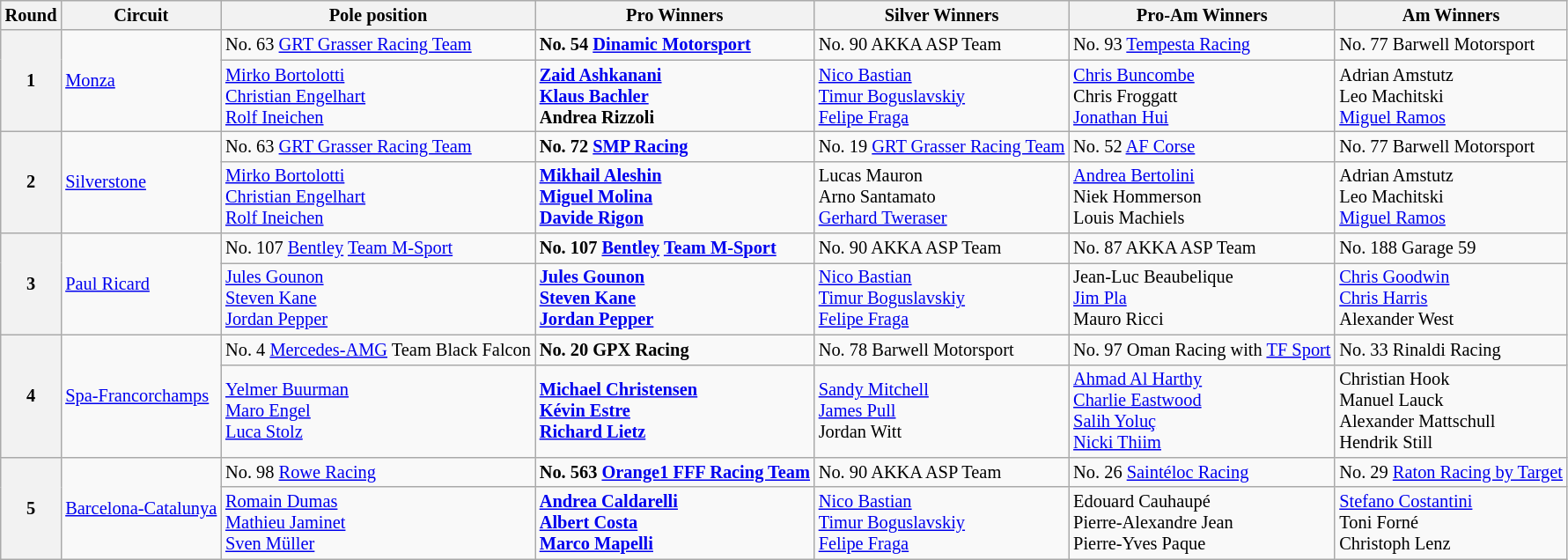<table class="wikitable" style="font-size: 85%;">
<tr>
<th>Round</th>
<th>Circuit</th>
<th>Pole position</th>
<th>Pro Winners</th>
<th>Silver Winners</th>
<th>Pro-Am Winners</th>
<th>Am Winners</th>
</tr>
<tr>
<th rowspan=2>1</th>
<td rowspan=2> <a href='#'>Monza</a></td>
<td> No. 63 <a href='#'>GRT Grasser Racing Team</a></td>
<td><strong> No. 54 <a href='#'>Dinamic Motorsport</a></strong></td>
<td> No. 90 AKKA ASP Team</td>
<td> No. 93 <a href='#'>Tempesta Racing</a></td>
<td> No. 77 Barwell Motorsport</td>
</tr>
<tr>
<td> <a href='#'>Mirko Bortolotti</a><br> <a href='#'>Christian Engelhart</a><br> <a href='#'>Rolf Ineichen</a></td>
<td><strong> <a href='#'>Zaid Ashkanani</a><br> <a href='#'>Klaus Bachler</a><br> Andrea Rizzoli</strong></td>
<td> <a href='#'>Nico Bastian</a><br> <a href='#'>Timur Boguslavskiy</a><br> <a href='#'>Felipe Fraga</a></td>
<td> <a href='#'>Chris Buncombe</a><br> Chris Froggatt<br> <a href='#'>Jonathan Hui</a></td>
<td> Adrian Amstutz<br> Leo Machitski<br> <a href='#'>Miguel Ramos</a></td>
</tr>
<tr>
<th rowspan=2>2</th>
<td rowspan=2> <a href='#'>Silverstone</a></td>
<td> No. 63 <a href='#'>GRT Grasser Racing Team</a></td>
<td><strong> No. 72 <a href='#'>SMP Racing</a></strong></td>
<td> No. 19 <a href='#'>GRT Grasser Racing Team</a></td>
<td> No. 52 <a href='#'>AF Corse</a></td>
<td> No. 77 Barwell Motorsport</td>
</tr>
<tr>
<td> <a href='#'>Mirko Bortolotti</a><br> <a href='#'>Christian Engelhart</a><br> <a href='#'>Rolf Ineichen</a></td>
<td><strong> <a href='#'>Mikhail Aleshin</a><br> <a href='#'>Miguel Molina</a><br> <a href='#'>Davide Rigon</a></strong></td>
<td> Lucas Mauron<br> Arno Santamato<br> <a href='#'>Gerhard Tweraser</a></td>
<td> <a href='#'>Andrea Bertolini</a><br> Niek Hommerson<br> Louis Machiels</td>
<td> Adrian Amstutz<br> Leo Machitski<br> <a href='#'>Miguel Ramos</a></td>
</tr>
<tr>
<th rowspan=2>3</th>
<td rowspan=2> <a href='#'>Paul Ricard</a></td>
<td> No. 107 <a href='#'>Bentley</a> <a href='#'>Team M-Sport</a></td>
<td><strong> No. 107 <a href='#'>Bentley</a> <a href='#'>Team M-Sport</a></strong></td>
<td> No. 90 AKKA ASP Team</td>
<td> No. 87 AKKA ASP Team</td>
<td> No. 188 Garage 59</td>
</tr>
<tr>
<td> <a href='#'>Jules Gounon</a><br> <a href='#'>Steven Kane</a><br> <a href='#'>Jordan Pepper</a></td>
<td><strong> <a href='#'>Jules Gounon</a><br> <a href='#'>Steven Kane</a><br> <a href='#'>Jordan Pepper</a></strong></td>
<td> <a href='#'>Nico Bastian</a><br> <a href='#'>Timur Boguslavskiy</a><br> <a href='#'>Felipe Fraga</a></td>
<td> Jean-Luc Beaubelique<br> <a href='#'>Jim Pla</a><br> Mauro Ricci</td>
<td> <a href='#'>Chris Goodwin</a><br> <a href='#'>Chris Harris</a><br> Alexander West</td>
</tr>
<tr>
<th rowspan=2>4</th>
<td rowspan=2> <a href='#'>Spa-Francorchamps</a></td>
<td> No. 4 <a href='#'>Mercedes-AMG</a> Team Black Falcon</td>
<td><strong> No. 20  GPX Racing</strong></td>
<td> No. 78 Barwell Motorsport</td>
<td> No. 97 Oman Racing with <a href='#'>TF Sport</a></td>
<td> No. 33 Rinaldi Racing</td>
</tr>
<tr>
<td> <a href='#'>Yelmer Buurman</a><br> <a href='#'>Maro Engel</a><br> <a href='#'>Luca Stolz</a></td>
<td><strong> <a href='#'>Michael Christensen</a><br> <a href='#'>Kévin Estre</a><br> <a href='#'>Richard Lietz</a></strong></td>
<td> <a href='#'>Sandy Mitchell</a><br> <a href='#'>James Pull</a><br> Jordan Witt</td>
<td> <a href='#'>Ahmad Al Harthy</a><br> <a href='#'>Charlie Eastwood</a><br> <a href='#'>Salih Yoluç</a><br> <a href='#'>Nicki Thiim</a></td>
<td> Christian Hook<br> Manuel Lauck<br> Alexander Mattschull<br> Hendrik Still</td>
</tr>
<tr>
<th rowspan=2>5</th>
<td rowspan=2> <a href='#'>Barcelona-Catalunya</a></td>
<td> No. 98 <a href='#'>Rowe Racing</a></td>
<td><strong> No. 563 <a href='#'>Orange1 FFF Racing Team</a></strong></td>
<td> No. 90 AKKA ASP Team</td>
<td> No. 26 <a href='#'>Saintéloc Racing</a></td>
<td> No. 29 <a href='#'>Raton Racing by Target</a></td>
</tr>
<tr>
<td> <a href='#'>Romain Dumas</a><br> <a href='#'>Mathieu Jaminet</a><br> <a href='#'>Sven Müller</a></td>
<td><strong> <a href='#'>Andrea Caldarelli</a><br> <a href='#'>Albert Costa</a><br> <a href='#'>Marco Mapelli</a></strong></td>
<td> <a href='#'>Nico Bastian</a><br> <a href='#'>Timur Boguslavskiy</a><br> <a href='#'>Felipe Fraga</a></td>
<td> Edouard Cauhaupé<br> Pierre-Alexandre Jean<br> Pierre-Yves Paque</td>
<td> <a href='#'>Stefano Costantini</a><br> Toni Forné<br> Christoph Lenz</td>
</tr>
</table>
